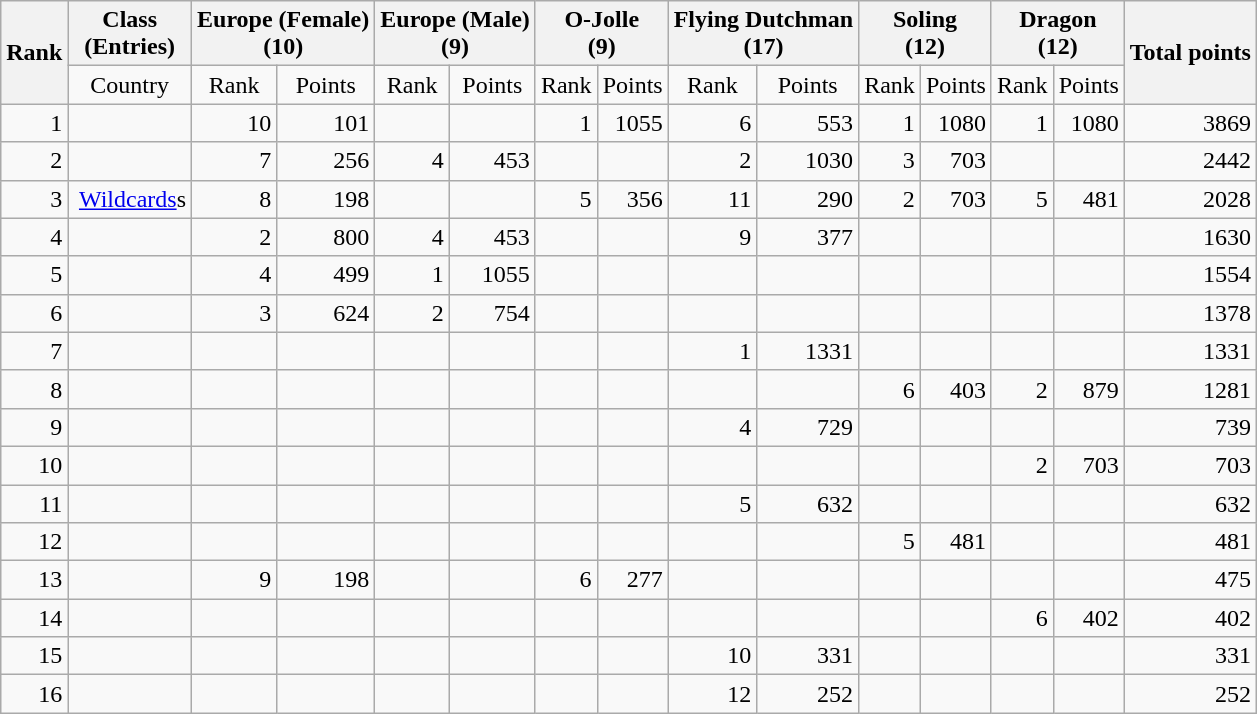<table class="wikitable" border="1" style="text-align:right">
<tr>
<th rowspan=2>Rank</th>
<th>Class<br>(Entries)</th>
<th colspan=2>Europe (Female)<br>(10)</th>
<th colspan=2>Europe (Male)<br>(9)</th>
<th colspan=2>O-Jolle<br>(9)</th>
<th colspan=2>Flying Dutchman<br>(17)</th>
<th colspan=2>Soling<br>(12)</th>
<th colspan=2>Dragon<br>(12)</th>
<th rowspan=2>Total points</th>
</tr>
<tr>
<td align=center>Country</td>
<td align=center>Rank</td>
<td align=center>Points</td>
<td align=center>Rank</td>
<td align=center>Points</td>
<td align=center>Rank</td>
<td align=center>Points</td>
<td align=center>Rank</td>
<td align=center>Points</td>
<td align=center>Rank</td>
<td align=center>Points</td>
<td align=center>Rank</td>
<td align=center>Points</td>
</tr>
<tr>
<td>1</td>
<td align=left></td>
<td>10</td>
<td>101</td>
<td></td>
<td></td>
<td>1</td>
<td>1055</td>
<td>6</td>
<td>553</td>
<td>1</td>
<td>1080</td>
<td>1</td>
<td>1080</td>
<td>3869</td>
</tr>
<tr>
<td>2</td>
<td align=left></td>
<td>7</td>
<td>256</td>
<td>4</td>
<td>453</td>
<td></td>
<td></td>
<td>2</td>
<td>1030</td>
<td>3</td>
<td>703</td>
<td></td>
<td></td>
<td>2442</td>
</tr>
<tr>
<td>3</td>
<td align=left> <a href='#'>Wildcards</a>s</td>
<td>8</td>
<td>198</td>
<td></td>
<td></td>
<td>5</td>
<td>356</td>
<td>11</td>
<td>290</td>
<td>2</td>
<td>703</td>
<td>5</td>
<td>481</td>
<td>2028</td>
</tr>
<tr>
<td>4</td>
<td align=left></td>
<td>2</td>
<td>800</td>
<td>4</td>
<td>453</td>
<td></td>
<td></td>
<td>9</td>
<td>377</td>
<td></td>
<td></td>
<td></td>
<td></td>
<td>1630</td>
</tr>
<tr>
<td>5</td>
<td align=left></td>
<td>4</td>
<td>499</td>
<td>1</td>
<td>1055</td>
<td></td>
<td></td>
<td></td>
<td></td>
<td></td>
<td></td>
<td></td>
<td></td>
<td>1554</td>
</tr>
<tr>
<td>6</td>
<td align=left></td>
<td>3</td>
<td>624</td>
<td>2</td>
<td>754</td>
<td></td>
<td></td>
<td></td>
<td></td>
<td></td>
<td></td>
<td></td>
<td></td>
<td>1378</td>
</tr>
<tr>
<td>7</td>
<td align=left></td>
<td></td>
<td></td>
<td></td>
<td></td>
<td></td>
<td></td>
<td>1</td>
<td>1331</td>
<td></td>
<td></td>
<td></td>
<td></td>
<td>1331</td>
</tr>
<tr>
<td>8</td>
<td align=left></td>
<td></td>
<td></td>
<td></td>
<td></td>
<td></td>
<td></td>
<td></td>
<td></td>
<td>6</td>
<td>403</td>
<td>2</td>
<td>879</td>
<td>1281</td>
</tr>
<tr>
<td>9</td>
<td align=left></td>
<td></td>
<td></td>
<td></td>
<td></td>
<td></td>
<td></td>
<td>4</td>
<td>729</td>
<td></td>
<td></td>
<td></td>
<td></td>
<td>739</td>
</tr>
<tr>
<td>10</td>
<td align=left></td>
<td></td>
<td></td>
<td></td>
<td></td>
<td></td>
<td></td>
<td></td>
<td></td>
<td></td>
<td></td>
<td>2</td>
<td>703</td>
<td>703</td>
</tr>
<tr>
<td>11</td>
<td align=left></td>
<td></td>
<td></td>
<td></td>
<td></td>
<td></td>
<td></td>
<td>5</td>
<td>632</td>
<td></td>
<td></td>
<td></td>
<td></td>
<td>632</td>
</tr>
<tr>
<td>12</td>
<td align=left></td>
<td></td>
<td></td>
<td></td>
<td></td>
<td></td>
<td></td>
<td></td>
<td></td>
<td>5</td>
<td>481</td>
<td></td>
<td></td>
<td>481</td>
</tr>
<tr>
<td>13</td>
<td align=left></td>
<td>9</td>
<td>198</td>
<td></td>
<td></td>
<td>6</td>
<td>277</td>
<td></td>
<td></td>
<td></td>
<td></td>
<td></td>
<td></td>
<td>475</td>
</tr>
<tr>
<td>14</td>
<td align=left></td>
<td></td>
<td></td>
<td></td>
<td></td>
<td></td>
<td></td>
<td></td>
<td></td>
<td></td>
<td></td>
<td>6</td>
<td>402</td>
<td>402</td>
</tr>
<tr>
<td>15</td>
<td align=left></td>
<td></td>
<td></td>
<td></td>
<td></td>
<td></td>
<td></td>
<td>10</td>
<td>331</td>
<td></td>
<td></td>
<td></td>
<td></td>
<td>331</td>
</tr>
<tr>
<td>16</td>
<td align=left></td>
<td></td>
<td></td>
<td></td>
<td></td>
<td></td>
<td></td>
<td>12</td>
<td>252</td>
<td></td>
<td></td>
<td></td>
<td></td>
<td>252</td>
</tr>
</table>
